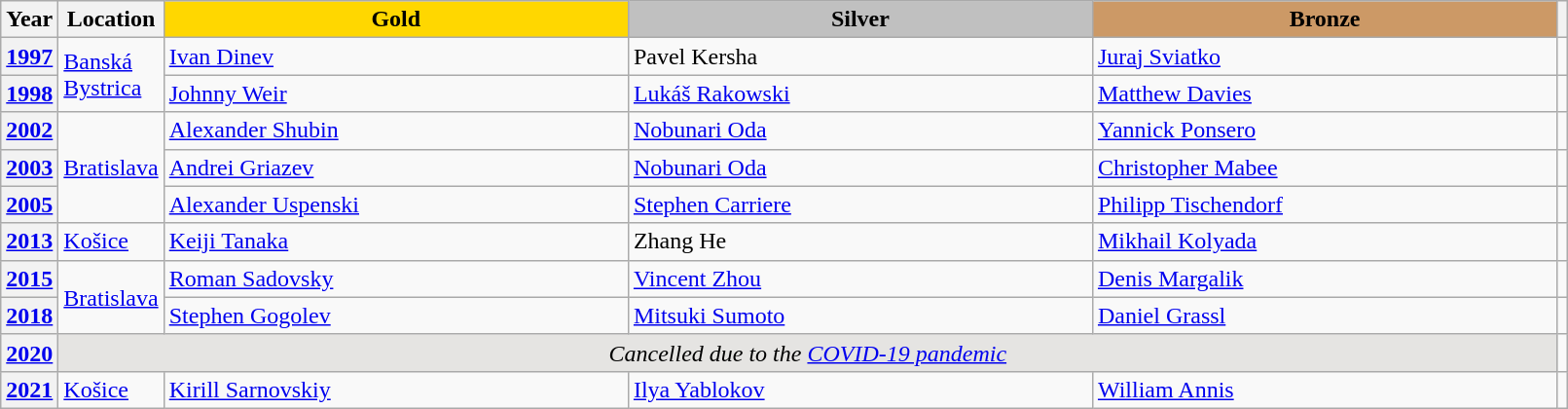<table class="wikitable unsortable" style="text-align:left; width:85%">
<tr>
<th scope="col" style="text-align:center">Year</th>
<th scope="col" style="text-align:center">Location</th>
<td scope="col" style="text-align:center; width:30%; background:gold"><strong>Gold</strong></td>
<td scope="col" style="text-align:center; width:30%; background:silver"><strong>Silver</strong></td>
<td scope="col" style="text-align:center; width:30%; background:#c96"><strong>Bronze</strong></td>
<th scope="col" style="text-align:center"></th>
</tr>
<tr>
<th scope="row" style="text-align:left"><a href='#'>1997</a></th>
<td rowspan="2"><a href='#'>Banská Bystrica</a></td>
<td> <a href='#'>Ivan Dinev</a></td>
<td> Pavel Kersha</td>
<td> <a href='#'>Juraj Sviatko</a></td>
<td></td>
</tr>
<tr>
<th scope="row" style="text-align:left"><a href='#'>1998</a></th>
<td> <a href='#'>Johnny Weir</a></td>
<td> <a href='#'>Lukáš Rakowski</a></td>
<td> <a href='#'>Matthew Davies</a></td>
<td></td>
</tr>
<tr>
<th scope="row" style="text-align:left"><a href='#'>2002</a></th>
<td rowspan="3"><a href='#'>Bratislava</a></td>
<td> <a href='#'>Alexander Shubin</a></td>
<td> <a href='#'>Nobunari Oda</a></td>
<td> <a href='#'>Yannick Ponsero</a></td>
<td></td>
</tr>
<tr>
<th scope="row" style="text-align:left"><a href='#'>2003</a></th>
<td> <a href='#'>Andrei Griazev</a></td>
<td> <a href='#'>Nobunari Oda</a></td>
<td> <a href='#'>Christopher Mabee</a></td>
<td></td>
</tr>
<tr>
<th scope="row" style="text-align:left"><a href='#'>2005</a></th>
<td> <a href='#'>Alexander Uspenski</a></td>
<td> <a href='#'>Stephen Carriere</a></td>
<td> <a href='#'>Philipp Tischendorf</a></td>
<td></td>
</tr>
<tr>
<th scope="row" style="text-align:left"><a href='#'>2013</a></th>
<td><a href='#'>Košice</a></td>
<td> <a href='#'>Keiji Tanaka</a></td>
<td> Zhang He</td>
<td> <a href='#'>Mikhail Kolyada</a></td>
<td></td>
</tr>
<tr>
<th scope="row" style="text-align:left"><a href='#'>2015</a></th>
<td rowspan="2"><a href='#'>Bratislava</a></td>
<td> <a href='#'>Roman Sadovsky</a></td>
<td> <a href='#'>Vincent Zhou</a></td>
<td> <a href='#'>Denis Margalik</a></td>
<td></td>
</tr>
<tr>
<th scope="row" style="text-align:left"><a href='#'>2018</a></th>
<td> <a href='#'>Stephen Gogolev</a></td>
<td> <a href='#'>Mitsuki Sumoto</a></td>
<td> <a href='#'>Daniel Grassl</a></td>
<td></td>
</tr>
<tr>
<th scope="row" style="text-align:left"><a href='#'>2020</a></th>
<td colspan="4" align="center" bgcolor="e5e4e2"><em>Cancelled due to the <a href='#'>COVID-19 pandemic</a></em></td>
<td></td>
</tr>
<tr>
<th scope="row" style="text-align:left"><a href='#'>2021</a></th>
<td><a href='#'>Košice</a></td>
<td> <a href='#'>Kirill Sarnovskiy</a></td>
<td> <a href='#'>Ilya Yablokov</a></td>
<td> <a href='#'>William Annis</a></td>
<td></td>
</tr>
</table>
